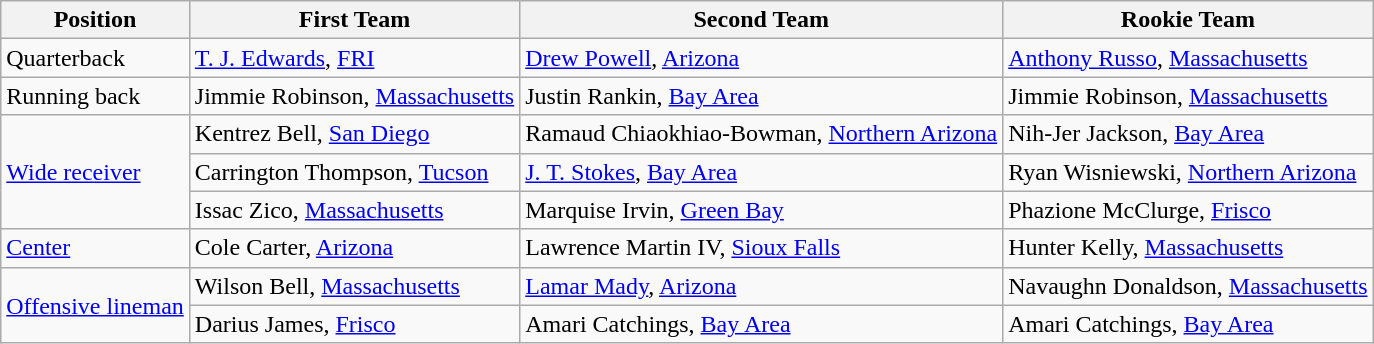<table class="wikitable">
<tr>
<th>Position</th>
<th>First Team</th>
<th>Second Team</th>
<th>Rookie Team</th>
</tr>
<tr>
<td>Quarterback</td>
<td><a href='#'>T. J. Edwards</a>, <a href='#'>FRI</a></td>
<td><a href='#'>Drew Powell</a>, <a href='#'>Arizona</a></td>
<td><a href='#'>Anthony Russo</a>, <a href='#'>Massachusetts</a></td>
</tr>
<tr>
<td>Running back</td>
<td>Jimmie Robinson, <a href='#'>Massachusetts</a></td>
<td>Justin Rankin, <a href='#'>Bay Area</a></td>
<td>Jimmie Robinson, <a href='#'>Massachusetts</a></td>
</tr>
<tr>
<td rowspan="3"><a href='#'>Wide receiver</a></td>
<td>Kentrez Bell, <a href='#'>San Diego</a></td>
<td>Ramaud Chiaokhiao-Bowman, <a href='#'>Northern Arizona</a></td>
<td>Nih-Jer Jackson, <a href='#'>Bay Area</a></td>
</tr>
<tr>
<td>Carrington Thompson, <a href='#'>Tucson</a></td>
<td><a href='#'>J. T. Stokes</a>, <a href='#'>Bay Area</a></td>
<td>Ryan Wisniewski, <a href='#'>Northern Arizona</a></td>
</tr>
<tr>
<td>Issac Zico, <a href='#'>Massachusetts</a></td>
<td>Marquise Irvin, <a href='#'>Green Bay</a></td>
<td>Phazione McClurge, <a href='#'>Frisco</a></td>
</tr>
<tr>
<td><a href='#'>Center</a></td>
<td>Cole Carter, <a href='#'>Arizona</a></td>
<td>Lawrence Martin IV, <a href='#'>Sioux Falls</a></td>
<td>Hunter Kelly, <a href='#'>Massachusetts</a></td>
</tr>
<tr>
<td rowspan="2"><a href='#'>Offensive lineman</a></td>
<td>Wilson Bell, <a href='#'>Massachusetts</a></td>
<td><a href='#'>Lamar Mady</a>, <a href='#'>Arizona</a></td>
<td>Navaughn Donaldson, <a href='#'>Massachusetts</a></td>
</tr>
<tr>
<td>Darius James, <a href='#'>Frisco</a></td>
<td>Amari Catchings, <a href='#'>Bay Area</a></td>
<td>Amari Catchings, <a href='#'>Bay Area</a></td>
</tr>
</table>
